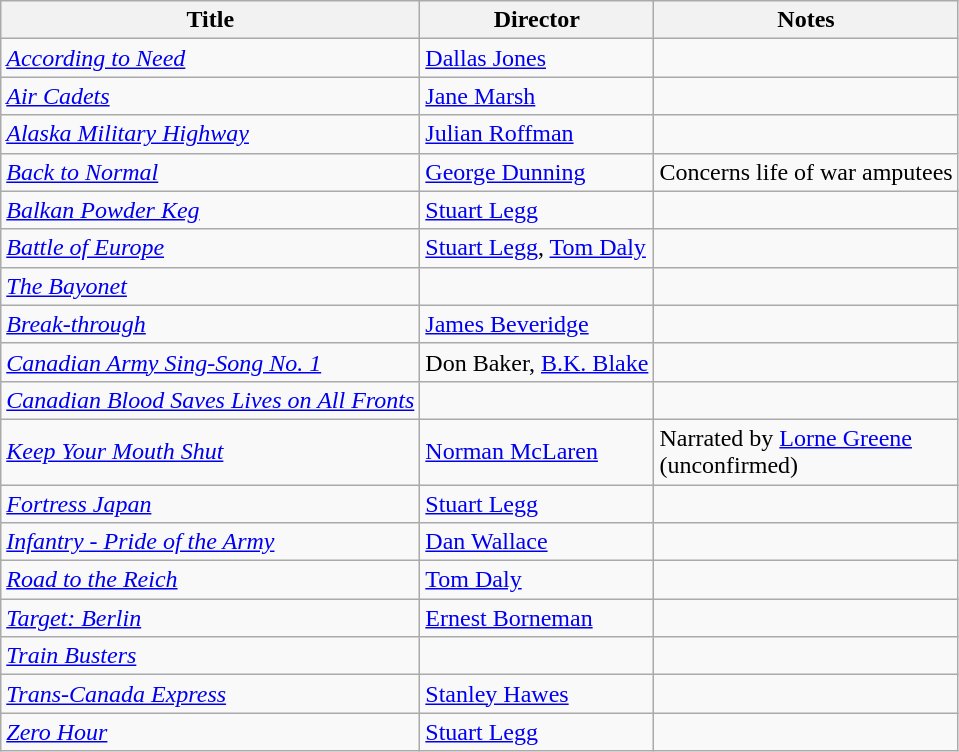<table class="wikitable">
<tr>
<th>Title</th>
<th>Director</th>
<th>Notes</th>
</tr>
<tr>
<td><em><a href='#'>According to Need</a></em></td>
<td><a href='#'>Dallas Jones</a></td>
<td></td>
</tr>
<tr>
<td><em><a href='#'>Air Cadets</a></em></td>
<td><a href='#'>Jane Marsh</a></td>
<td></td>
</tr>
<tr>
<td><em><a href='#'>Alaska Military Highway</a></em></td>
<td><a href='#'>Julian Roffman</a></td>
<td></td>
</tr>
<tr>
<td><em><a href='#'>Back to Normal</a></em></td>
<td><a href='#'>George Dunning</a></td>
<td>Concerns life of war amputees</td>
</tr>
<tr>
<td><em><a href='#'>Balkan Powder Keg</a></em></td>
<td><a href='#'>Stuart Legg</a></td>
<td></td>
</tr>
<tr>
<td><em><a href='#'>Battle of Europe</a></em></td>
<td><a href='#'>Stuart Legg</a>, <a href='#'>Tom Daly</a></td>
<td></td>
</tr>
<tr>
<td><em><a href='#'>The Bayonet</a></em></td>
<td></td>
<td></td>
</tr>
<tr>
<td><em><a href='#'>Break-through</a></em></td>
<td><a href='#'>James Beveridge</a></td>
<td></td>
</tr>
<tr>
<td><em><a href='#'>Canadian Army Sing-Song No. 1</a></em></td>
<td>Don Baker, <a href='#'>B.K. Blake</a></td>
<td></td>
</tr>
<tr>
<td><em><a href='#'>Canadian Blood Saves Lives on All Fronts</a></em></td>
<td></td>
<td></td>
</tr>
<tr>
<td><em><a href='#'>Keep Your Mouth Shut</a></em></td>
<td><a href='#'>Norman McLaren</a></td>
<td>Narrated by <a href='#'>Lorne Greene</a><br>(unconfirmed)</td>
</tr>
<tr>
<td><em><a href='#'>Fortress Japan</a></em></td>
<td><a href='#'>Stuart Legg</a></td>
<td></td>
</tr>
<tr>
<td><em><a href='#'>Infantry - Pride of the Army</a></em></td>
<td><a href='#'>Dan Wallace</a></td>
<td></td>
</tr>
<tr>
<td><em><a href='#'>Road to the Reich</a></em></td>
<td><a href='#'>Tom Daly</a></td>
<td></td>
</tr>
<tr>
<td><em><a href='#'>Target: Berlin</a></em></td>
<td><a href='#'>Ernest Borneman</a></td>
<td></td>
</tr>
<tr>
<td><em><a href='#'>Train Busters</a></em></td>
<td></td>
<td></td>
</tr>
<tr>
<td><em><a href='#'>Trans-Canada Express</a></em></td>
<td><a href='#'>Stanley Hawes</a></td>
<td></td>
</tr>
<tr>
<td><em><a href='#'>Zero Hour</a></em></td>
<td><a href='#'>Stuart Legg</a></td>
<td></td>
</tr>
</table>
